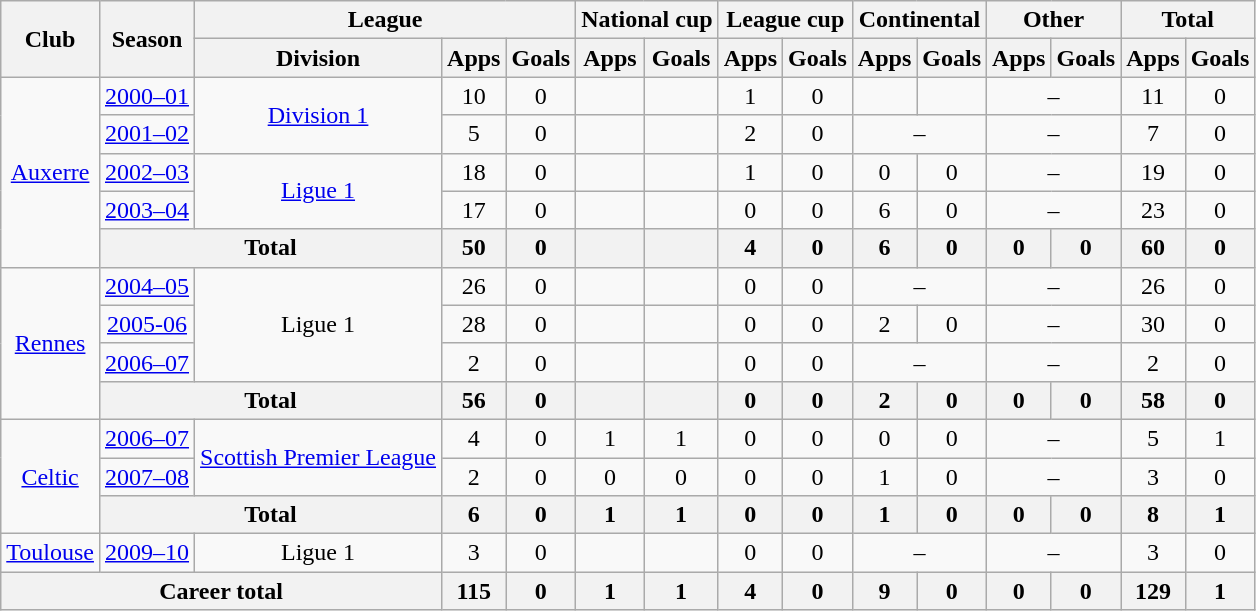<table class="wikitable" style="text-align: center;">
<tr>
<th rowspan="2">Club</th>
<th rowspan="2">Season</th>
<th colspan="3">League</th>
<th colspan="2">National cup</th>
<th colspan="2">League cup</th>
<th colspan="2">Continental</th>
<th colspan="2">Other</th>
<th colspan="2">Total</th>
</tr>
<tr>
<th>Division</th>
<th>Apps</th>
<th>Goals</th>
<th>Apps</th>
<th>Goals</th>
<th>Apps</th>
<th>Goals</th>
<th>Apps</th>
<th>Goals</th>
<th>Apps</th>
<th>Goals</th>
<th>Apps</th>
<th>Goals</th>
</tr>
<tr>
<td rowspan="5"><a href='#'>Auxerre</a></td>
<td><a href='#'>2000–01</a></td>
<td rowspan="2"><a href='#'>Division 1</a></td>
<td>10</td>
<td>0</td>
<td></td>
<td></td>
<td>1</td>
<td>0</td>
<td></td>
<td></td>
<td colspan="2">–</td>
<td>11</td>
<td>0</td>
</tr>
<tr>
<td><a href='#'>2001–02</a></td>
<td>5</td>
<td>0</td>
<td></td>
<td></td>
<td>2</td>
<td>0</td>
<td colspan="2">–</td>
<td colspan="2">–</td>
<td>7</td>
<td>0</td>
</tr>
<tr>
<td><a href='#'>2002–03</a></td>
<td rowspan="2"><a href='#'>Ligue 1</a></td>
<td>18</td>
<td>0</td>
<td></td>
<td></td>
<td>1</td>
<td>0</td>
<td>0</td>
<td>0</td>
<td colspan="2">–</td>
<td>19</td>
<td>0</td>
</tr>
<tr>
<td><a href='#'>2003–04</a></td>
<td>17</td>
<td>0</td>
<td></td>
<td></td>
<td>0</td>
<td>0</td>
<td>6</td>
<td>0</td>
<td colspan="2">–</td>
<td>23</td>
<td>0</td>
</tr>
<tr>
<th colspan="2">Total</th>
<th>50</th>
<th>0</th>
<th></th>
<th></th>
<th>4</th>
<th>0</th>
<th>6</th>
<th>0</th>
<th>0</th>
<th>0</th>
<th>60</th>
<th>0</th>
</tr>
<tr>
<td rowspan="4"><a href='#'>Rennes</a></td>
<td><a href='#'>2004–05</a></td>
<td rowspan="3">Ligue 1</td>
<td>26</td>
<td>0</td>
<td></td>
<td></td>
<td>0</td>
<td>0</td>
<td colspan="2">–</td>
<td colspan="2">–</td>
<td>26</td>
<td>0</td>
</tr>
<tr>
<td><a href='#'>2005-06</a></td>
<td>28</td>
<td>0</td>
<td></td>
<td></td>
<td>0</td>
<td>0</td>
<td>2</td>
<td>0</td>
<td colspan="2">–</td>
<td>30</td>
<td>0</td>
</tr>
<tr>
<td><a href='#'>2006–07</a></td>
<td>2</td>
<td>0</td>
<td></td>
<td></td>
<td>0</td>
<td>0</td>
<td colspan="2">–</td>
<td colspan="2">–</td>
<td>2</td>
<td>0</td>
</tr>
<tr>
<th colspan="2">Total</th>
<th>56</th>
<th>0</th>
<th></th>
<th></th>
<th>0</th>
<th>0</th>
<th>2</th>
<th>0</th>
<th>0</th>
<th>0</th>
<th>58</th>
<th>0</th>
</tr>
<tr>
<td rowspan="3"><a href='#'>Celtic</a></td>
<td><a href='#'>2006–07</a></td>
<td rowspan="2"><a href='#'>Scottish Premier League</a></td>
<td>4</td>
<td>0</td>
<td>1</td>
<td>1</td>
<td>0</td>
<td>0</td>
<td>0</td>
<td>0</td>
<td colspan="2">–</td>
<td>5</td>
<td>1</td>
</tr>
<tr>
<td><a href='#'>2007–08</a></td>
<td>2</td>
<td>0</td>
<td>0</td>
<td>0</td>
<td>0</td>
<td>0</td>
<td>1</td>
<td>0</td>
<td colspan="2">–</td>
<td>3</td>
<td>0</td>
</tr>
<tr>
<th colspan="2">Total</th>
<th>6</th>
<th>0</th>
<th>1</th>
<th>1</th>
<th>0</th>
<th>0</th>
<th>1</th>
<th>0</th>
<th>0</th>
<th>0</th>
<th>8</th>
<th>1</th>
</tr>
<tr>
<td><a href='#'>Toulouse</a></td>
<td><a href='#'>2009–10</a></td>
<td>Ligue 1</td>
<td>3</td>
<td>0</td>
<td></td>
<td></td>
<td>0</td>
<td>0</td>
<td colspan="2">–</td>
<td colspan="2">–</td>
<td>3</td>
<td>0</td>
</tr>
<tr>
<th colspan="3">Career total</th>
<th>115</th>
<th>0</th>
<th>1</th>
<th>1</th>
<th>4</th>
<th>0</th>
<th>9</th>
<th>0</th>
<th>0</th>
<th>0</th>
<th>129</th>
<th>1</th>
</tr>
</table>
